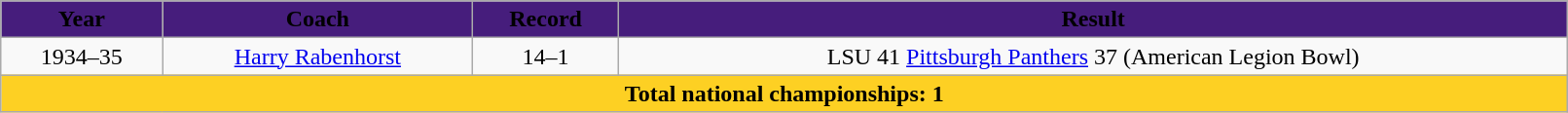<table class="wikitable" style="width:85%;">
<tr>
<th style="background:#461D7C;" align="center"><span>Year</span></th>
<th style="background:#461D7C;" align="center"><span>Coach</span></th>
<th style="background:#461D7C;" align="center"><span>Record</span></th>
<th style="background:#461D7C;" align="center"><span>Result</span></th>
</tr>
<tr style="text-align:center;">
<td>1934–35</td>
<td><a href='#'>Harry Rabenhorst</a></td>
<td>14–1</td>
<td>LSU 41 <a href='#'>Pittsburgh Panthers</a> 37 (American Legion Bowl)</td>
</tr>
<tr style="text-align:center; class="sortbottom">
<th style="background:#FDD023; color:#000;" colspan="5">Total national championships: 1</th>
</tr>
</table>
